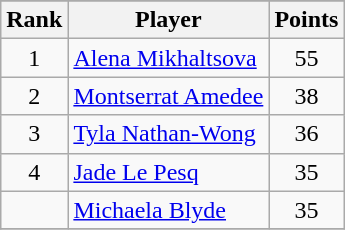<table class="wikitable sortable">
<tr>
</tr>
<tr>
<th>Rank</th>
<th>Player</th>
<th>Points</th>
</tr>
<tr>
<td align=center>1</td>
<td> <a href='#'>Alena Mikhaltsova</a></td>
<td align=center>55</td>
</tr>
<tr>
<td align=center>2</td>
<td> <a href='#'>Montserrat Amedee</a></td>
<td align=center>38</td>
</tr>
<tr>
<td align=center>3</td>
<td> <a href='#'>Tyla Nathan-Wong</a></td>
<td align=center>36</td>
</tr>
<tr>
<td align=center>4</td>
<td> <a href='#'>Jade Le Pesq</a></td>
<td align=center>35</td>
</tr>
<tr>
<td align=center></td>
<td> <a href='#'>Michaela Blyde</a></td>
<td align=center>35</td>
</tr>
<tr>
</tr>
</table>
